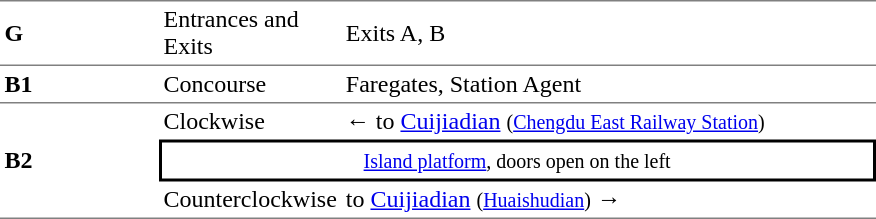<table cellspacing=0 cellpadding=3>
<tr>
<td style="border-top:solid 1px gray;border-bottom:solid 1px gray;" width=100><strong>G</strong></td>
<td style="border-top:solid 1px gray;border-bottom:solid 1px gray;" width=100>Entrances and Exits</td>
<td style="border-top:solid 1px gray;border-bottom:solid 1px gray;" width=350>Exits A, B</td>
</tr>
<tr>
<td style="border-top:solid 0px gray;border-bottom:solid 1px gray;" width=100><strong>B1</strong></td>
<td style="border-top:solid 0px gray;border-bottom:solid 1px gray;" width=100>Concourse</td>
<td style="border-top:solid 0px gray;border-bottom:solid 1px gray;" width=350>Faregates, Station Agent</td>
</tr>
<tr>
<td style="border-bottom:solid 1px gray;" rowspan=3><strong>B2</strong></td>
<td>Clockwise</td>
<td>←  to <a href='#'>Cuijiadian</a> <small>(<a href='#'>Chengdu East Railway Station</a>)</small></td>
</tr>
<tr>
<td style="border-right:solid 2px black;border-left:solid 2px black;border-top:solid 2px black;border-bottom:solid 2px black;text-align:center;" colspan=2><small><a href='#'>Island platform</a>, doors open on the left</small></td>
</tr>
<tr>
<td style="border-bottom:solid 1px gray;">Counterclockwise</td>
<td style="border-bottom:solid 1px gray;">  to <a href='#'>Cuijiadian</a> <small>(<a href='#'>Huaishudian</a>)</small> →</td>
</tr>
</table>
